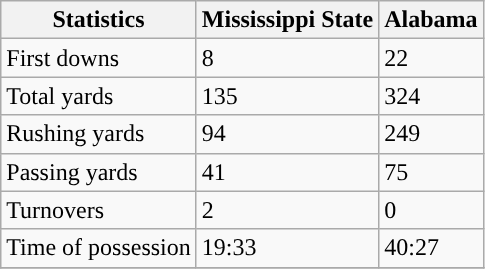<table class="wikitable" style="float: left;">
<tr>
<th>Statistics</th>
<th>Mississippi State</th>
<th>Alabama</th>
</tr>
<tr>
<td>First downs</td>
<td>8</td>
<td>22</td>
</tr>
<tr>
<td>Total yards</td>
<td>135</td>
<td>324</td>
</tr>
<tr>
<td>Rushing yards</td>
<td>94</td>
<td>249</td>
</tr>
<tr>
<td>Passing yards</td>
<td>41</td>
<td>75</td>
</tr>
<tr>
<td>Turnovers</td>
<td>2</td>
<td>0</td>
</tr>
<tr>
<td>Time of possession</td>
<td>19:33</td>
<td>40:27</td>
</tr>
<tr>
</tr>
</table>
